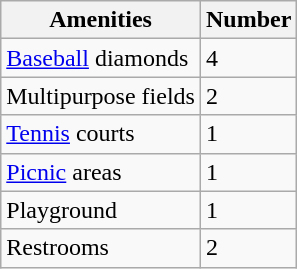<table class="wikitable">
<tr>
<th>Amenities</th>
<th>Number</th>
</tr>
<tr>
<td><a href='#'>Baseball</a> diamonds</td>
<td>4</td>
</tr>
<tr>
<td>Multipurpose fields</td>
<td>2</td>
</tr>
<tr>
<td><a href='#'>Tennis</a> courts</td>
<td>1</td>
</tr>
<tr>
<td><a href='#'>Picnic</a> areas</td>
<td>1</td>
</tr>
<tr>
<td>Playground</td>
<td>1</td>
</tr>
<tr>
<td>Restrooms</td>
<td>2</td>
</tr>
</table>
